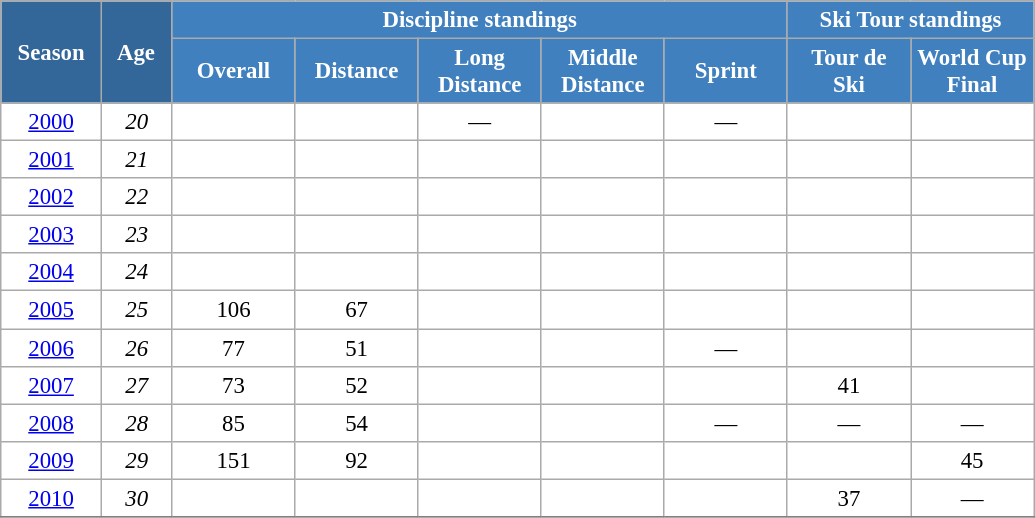<table class="wikitable" style="font-size:95%; text-align:center; border:grey solid 1px; border-collapse:collapse; background:#ffffff;">
<tr>
<th style="background-color:#369; color:white; width:60px;" rowspan="2"> Season </th>
<th style="background-color:#369; color:white; width:40px;" rowspan="2"> Age </th>
<th style="background-color:#4180be; color:white;" colspan="5">Discipline standings</th>
<th style="background-color:#4180be; color:white;" colspan="2">Ski Tour standings</th>
</tr>
<tr>
<th style="background-color:#4180be; color:white; width:75px;">Overall</th>
<th style="background-color:#4180be; color:white; width:75px;">Distance</th>
<th style="background-color:#4180be; color:white; width:75px;">Long Distance</th>
<th style="background-color:#4180be; color:white; width:75px;">Middle Distance</th>
<th style="background-color:#4180be; color:white; width:75px;">Sprint</th>
<th style="background-color:#4180be; color:white; width:75px;">Tour de<br>Ski</th>
<th style="background-color:#4180be; color:white; width:75px;">World Cup<br>Final</th>
</tr>
<tr>
<td><a href='#'>2000</a></td>
<td><em>20</em></td>
<td></td>
<td></td>
<td>—</td>
<td></td>
<td>—</td>
<td></td>
<td></td>
</tr>
<tr>
<td><a href='#'>2001</a></td>
<td><em>21</em></td>
<td></td>
<td></td>
<td></td>
<td></td>
<td></td>
<td></td>
<td></td>
</tr>
<tr>
<td><a href='#'>2002</a></td>
<td><em>22</em></td>
<td></td>
<td></td>
<td></td>
<td></td>
<td></td>
<td></td>
<td></td>
</tr>
<tr>
<td><a href='#'>2003</a></td>
<td><em>23</em></td>
<td></td>
<td></td>
<td></td>
<td></td>
<td></td>
<td></td>
<td></td>
</tr>
<tr>
<td><a href='#'>2004</a></td>
<td><em>24</em></td>
<td></td>
<td></td>
<td></td>
<td></td>
<td></td>
<td></td>
<td></td>
</tr>
<tr>
<td><a href='#'>2005</a></td>
<td><em>25</em></td>
<td>106</td>
<td>67</td>
<td></td>
<td></td>
<td></td>
<td></td>
<td></td>
</tr>
<tr>
<td><a href='#'>2006</a></td>
<td><em>26</em></td>
<td>77</td>
<td>51</td>
<td></td>
<td></td>
<td>—</td>
<td></td>
<td></td>
</tr>
<tr>
<td><a href='#'>2007</a></td>
<td><em>27</em></td>
<td>73</td>
<td>52</td>
<td></td>
<td></td>
<td></td>
<td>41</td>
<td></td>
</tr>
<tr>
<td><a href='#'>2008</a></td>
<td><em>28</em></td>
<td>85</td>
<td>54</td>
<td></td>
<td></td>
<td>—</td>
<td>—</td>
<td>—</td>
</tr>
<tr>
<td><a href='#'>2009</a></td>
<td><em>29</em></td>
<td>151</td>
<td>92</td>
<td></td>
<td></td>
<td></td>
<td></td>
<td>45</td>
</tr>
<tr>
<td><a href='#'>2010</a></td>
<td><em>30</em></td>
<td></td>
<td></td>
<td></td>
<td></td>
<td></td>
<td>37</td>
<td>—</td>
</tr>
<tr>
</tr>
</table>
